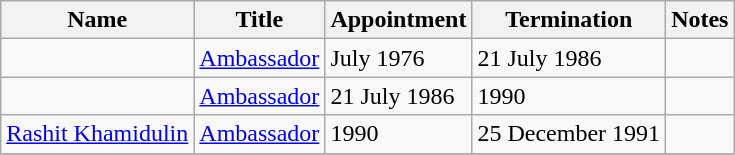<table class="wikitable">
<tr valign="middle">
<th>Name</th>
<th>Title</th>
<th>Appointment</th>
<th>Termination</th>
<th>Notes</th>
</tr>
<tr>
<td></td>
<td><a href='#'>Ambassador</a></td>
<td>July 1976</td>
<td>21 July 1986</td>
<td></td>
</tr>
<tr>
<td></td>
<td><a href='#'>Ambassador</a></td>
<td>21 July 1986</td>
<td>1990</td>
<td></td>
</tr>
<tr>
<td><a href='#'>Rashit Khamidulin</a></td>
<td><a href='#'>Ambassador</a></td>
<td>1990</td>
<td>25 December 1991</td>
<td></td>
</tr>
<tr>
</tr>
</table>
